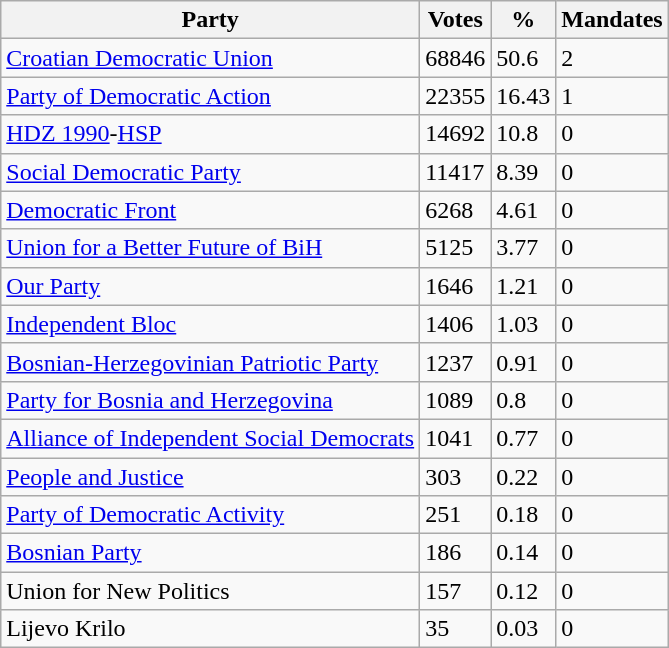<table class="wikitable" style ="text-align: left">
<tr>
<th>Party</th>
<th>Votes</th>
<th>%</th>
<th>Mandates</th>
</tr>
<tr>
<td><a href='#'>Croatian Democratic Union</a></td>
<td>68846</td>
<td>50.6</td>
<td>2</td>
</tr>
<tr>
<td><a href='#'>Party of Democratic Action</a></td>
<td>22355</td>
<td>16.43</td>
<td>1</td>
</tr>
<tr>
<td><a href='#'>HDZ 1990</a>-<a href='#'>HSP</a></td>
<td>14692</td>
<td>10.8</td>
<td>0</td>
</tr>
<tr>
<td><a href='#'>Social Democratic Party</a></td>
<td>11417</td>
<td>8.39</td>
<td>0</td>
</tr>
<tr>
<td><a href='#'>Democratic Front</a></td>
<td>6268</td>
<td>4.61</td>
<td>0</td>
</tr>
<tr>
<td><a href='#'>Union for a Better Future of BiH</a></td>
<td>5125</td>
<td>3.77</td>
<td>0</td>
</tr>
<tr>
<td><a href='#'>Our Party</a></td>
<td>1646</td>
<td>1.21</td>
<td>0</td>
</tr>
<tr>
<td><a href='#'>Independent Bloc</a></td>
<td>1406</td>
<td>1.03</td>
<td>0</td>
</tr>
<tr>
<td><a href='#'>Bosnian-Herzegovinian Patriotic Party</a></td>
<td>1237</td>
<td>0.91</td>
<td>0</td>
</tr>
<tr>
<td><a href='#'>Party for Bosnia and Herzegovina</a></td>
<td>1089</td>
<td>0.8</td>
<td>0</td>
</tr>
<tr>
<td><a href='#'>Alliance of Independent Social Democrats</a></td>
<td>1041</td>
<td>0.77</td>
<td>0</td>
</tr>
<tr>
<td><a href='#'>People and Justice</a></td>
<td>303</td>
<td>0.22</td>
<td>0</td>
</tr>
<tr>
<td><a href='#'>Party of Democratic Activity</a></td>
<td>251</td>
<td>0.18</td>
<td>0</td>
</tr>
<tr>
<td><a href='#'>Bosnian Party</a></td>
<td>186</td>
<td>0.14</td>
<td>0</td>
</tr>
<tr>
<td>Union for New Politics</td>
<td>157</td>
<td>0.12</td>
<td>0</td>
</tr>
<tr>
<td>Lijevo Krilo</td>
<td>35</td>
<td>0.03</td>
<td>0</td>
</tr>
</table>
